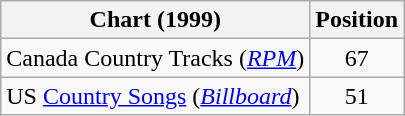<table class="wikitable sortable">
<tr>
<th scope="col">Chart (1999)</th>
<th scope="col">Position</th>
</tr>
<tr>
<td>Canada Country Tracks (<em><a href='#'>RPM</a></em>)</td>
<td align="center">67</td>
</tr>
<tr>
<td>US <a href='#'>Country Songs</a> (<em><a href='#'>Billboard</a></em>)</td>
<td align="center">51</td>
</tr>
</table>
